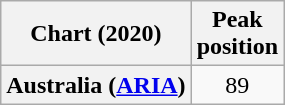<table class="wikitable plainrowheaders" style="text-align:center;">
<tr>
<th scope="col">Chart (2020)</th>
<th scope="col">Peak<br>position</th>
</tr>
<tr>
<th scope="row">Australia (<a href='#'>ARIA</a>)</th>
<td>89</td>
</tr>
</table>
